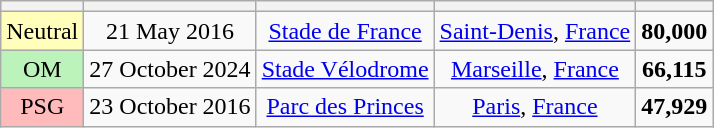<table class="wikitable plainrowheaders sortable" style="text-align:center">
<tr>
<th></th>
<th></th>
<th></th>
<th></th>
<th></th>
</tr>
<tr>
<td style="background-color:#FFFFBB;">Neutral</td>
<td>21 May 2016</td>
<td><a href='#'>Stade de France</a></td>
<td><a href='#'>Saint-Denis</a>, <a href='#'>France</a></td>
<td><strong>80,000</strong></td>
</tr>
<tr>
<td style="background-color:#BBF3BB;">OM</td>
<td>27 October 2024</td>
<td><a href='#'>Stade Vélodrome</a></td>
<td><a href='#'>Marseille</a>, <a href='#'>France</a></td>
<td><strong>66,115</strong></td>
</tr>
<tr>
<td style="background-color:#FFBBBB;">PSG</td>
<td>23 October 2016</td>
<td><a href='#'>Parc des Princes</a></td>
<td><a href='#'>Paris</a>, <a href='#'>France</a></td>
<td><strong>47,929</strong></td>
</tr>
</table>
